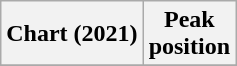<table class="wikitable plainrowheaders">
<tr>
<th>Chart (2021)</th>
<th>Peak<br>position</th>
</tr>
<tr>
</tr>
</table>
